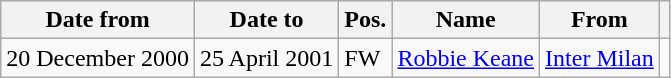<table class="wikitable">
<tr>
<th>Date from</th>
<th>Date to</th>
<th>Pos.</th>
<th>Name</th>
<th>From</th>
<th></th>
</tr>
<tr>
<td>20 December 2000</td>
<td>25 April 2001</td>
<td>FW</td>
<td> <a href='#'>Robbie Keane</a></td>
<td> <a href='#'>Inter Milan</a></td>
<td></td>
</tr>
</table>
